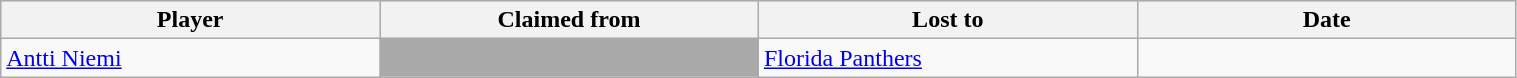<table class="wikitable" style="width:80%;">
<tr style="text-align:center; background:#ddd;">
<th style="width:25%;">Player</th>
<th style="width:25%;">Claimed from</th>
<th style="width:25%;">Lost to</th>
<th style="width:25%;">Date</th>
</tr>
<tr>
<td><a href='#'>Antti Niemi</a></td>
<td style="background:darkgray;"></td>
<td><a href='#'>Florida Panthers</a></td>
<td></td>
</tr>
</table>
